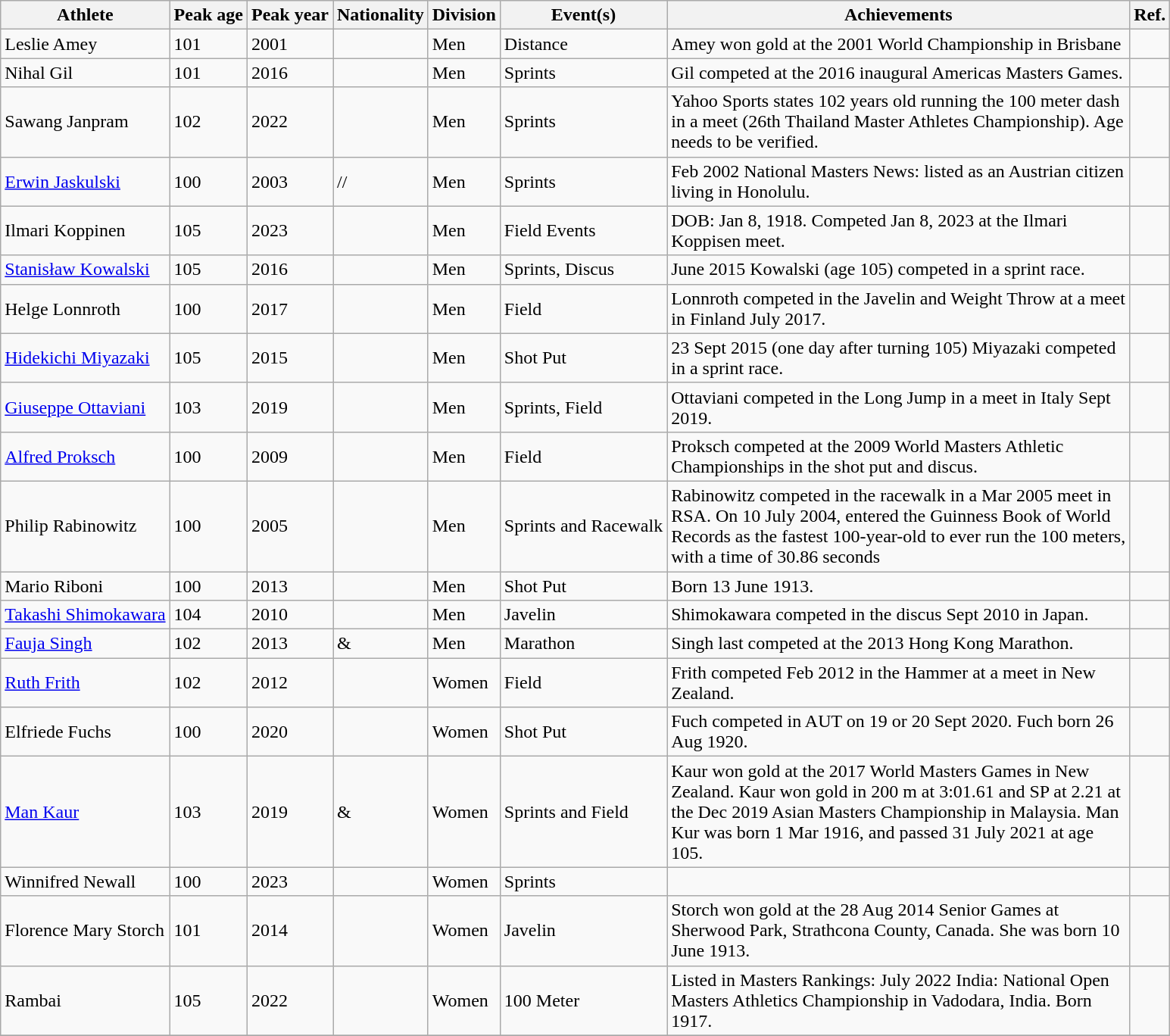<table class="wikitable sortable">
<tr>
<th>Athlete</th>
<th>Peak age</th>
<th>Peak year</th>
<th>Nationality</th>
<th>Division</th>
<th>Event(s)</th>
<th width=400>Achievements</th>
<th>Ref.</th>
</tr>
<tr>
<td>Leslie Amey</td>
<td>101</td>
<td>2001</td>
<td></td>
<td>Men</td>
<td>Distance</td>
<td>Amey won gold at the 2001 World Championship in Brisbane</td>
<td></td>
</tr>
<tr>
<td>Nihal Gil</td>
<td>101</td>
<td>2016</td>
<td></td>
<td>Men</td>
<td>Sprints</td>
<td>Gil competed at the 2016 inaugural Americas Masters Games.</td>
<td></td>
</tr>
<tr>
<td>Sawang Janpram</td>
<td>102</td>
<td>2022</td>
<td></td>
<td>Men</td>
<td>Sprints</td>
<td>Yahoo Sports states 102 years old running the 100 meter dash in a meet (26th Thailand Master Athletes Championship). Age needs to be verified.</td>
<td></td>
</tr>
<tr>
<td><a href='#'>Erwin Jaskulski</a></td>
<td>100</td>
<td>2003</td>
<td>//</td>
<td>Men</td>
<td>Sprints</td>
<td>Feb 2002 National Masters News: listed as an Austrian citizen living in Honolulu.</td>
<td></td>
</tr>
<tr>
<td>Ilmari Koppinen</td>
<td>105</td>
<td>2023</td>
<td></td>
<td>Men</td>
<td>Field Events</td>
<td>DOB: Jan 8, 1918. Competed Jan 8, 2023 at the Ilmari Koppisen meet.</td>
<td></td>
</tr>
<tr>
<td><a href='#'>Stanisław Kowalski</a></td>
<td>105</td>
<td>2016</td>
<td></td>
<td>Men</td>
<td>Sprints, Discus</td>
<td>June 2015 Kowalski (age 105) competed in a sprint race.</td>
<td></td>
</tr>
<tr>
<td>Helge Lonnroth</td>
<td>100</td>
<td>2017</td>
<td></td>
<td>Men</td>
<td>Field</td>
<td>Lonnroth competed in the Javelin and Weight Throw at a meet in Finland July 2017.</td>
<td></td>
</tr>
<tr>
<td><a href='#'>Hidekichi Miyazaki</a></td>
<td>105</td>
<td>2015</td>
<td></td>
<td>Men</td>
<td>Shot Put</td>
<td>23 Sept 2015 (one day after turning 105) Miyazaki competed in a sprint race.</td>
<td></td>
</tr>
<tr>
<td><a href='#'>Giuseppe Ottaviani</a></td>
<td>103</td>
<td>2019</td>
<td></td>
<td>Men</td>
<td>Sprints, Field</td>
<td>Ottaviani competed in the Long Jump in a meet in Italy Sept 2019.</td>
<td></td>
</tr>
<tr>
<td><a href='#'>Alfred Proksch</a></td>
<td>100</td>
<td>2009</td>
<td></td>
<td>Men</td>
<td>Field</td>
<td>Proksch competed at the 2009 World Masters Athletic Championships in the shot put and discus.</td>
<td></td>
</tr>
<tr>
<td>Philip Rabinowitz</td>
<td>100</td>
<td>2005</td>
<td></td>
<td>Men</td>
<td>Sprints and Racewalk</td>
<td>Rabinowitz competed in the racewalk in a Mar 2005 meet in RSA. On 10 July 2004, entered the Guinness Book of World Records as the fastest 100-year-old to ever run the 100 meters, with a time of 30.86 seconds</td>
<td></td>
</tr>
<tr>
<td>Mario Riboni</td>
<td>100</td>
<td>2013</td>
<td></td>
<td>Men</td>
<td>Shot Put</td>
<td>Born 13 June 1913.</td>
<td></td>
</tr>
<tr>
<td><a href='#'>Takashi Shimokawara</a></td>
<td>104</td>
<td>2010</td>
<td></td>
<td>Men</td>
<td>Javelin</td>
<td>Shimokawara competed in the discus Sept 2010 in Japan.</td>
<td></td>
</tr>
<tr>
<td><a href='#'>Fauja Singh</a></td>
<td>102</td>
<td>2013</td>
<td> & </td>
<td>Men</td>
<td>Marathon</td>
<td>Singh last competed at the 2013 Hong Kong Marathon.</td>
<td></td>
</tr>
<tr>
<td><a href='#'>Ruth Frith</a></td>
<td>102</td>
<td>2012</td>
<td></td>
<td>Women</td>
<td>Field</td>
<td>Frith competed Feb 2012 in the Hammer at a meet in New Zealand.</td>
<td></td>
</tr>
<tr>
<td>Elfriede Fuchs</td>
<td>100</td>
<td>2020</td>
<td></td>
<td>Women</td>
<td>Shot Put</td>
<td>Fuch competed in AUT on 19 or 20 Sept 2020.  Fuch born 26 Aug 1920.</td>
<td></td>
</tr>
<tr>
<td><a href='#'>Man Kaur</a></td>
<td>103</td>
<td>2019</td>
<td> & </td>
<td>Women</td>
<td>Sprints and Field</td>
<td>Kaur won gold at the 2017 World Masters Games in New Zealand. Kaur won gold in 200 m at 3:01.61 and SP at 2.21 at the Dec 2019 Asian Masters Championship in Malaysia. Man Kur was born 1 Mar 1916, and passed 31 July 2021 at age 105.</td>
<td></td>
</tr>
<tr>
<td>Winnifred Newall</td>
<td>100</td>
<td>2023</td>
<td></td>
<td>Women</td>
<td>Sprints</td>
<td></td>
<td></td>
</tr>
<tr>
<td>Florence Mary Storch</td>
<td>101</td>
<td>2014</td>
<td></td>
<td>Women</td>
<td>Javelin</td>
<td>Storch won gold at the 28 Aug 2014 Senior Games at Sherwood Park, Strathcona County, Canada. She was born 10 June 1913.</td>
<td></td>
</tr>
<tr>
<td>Rambai</td>
<td>105</td>
<td>2022</td>
<td></td>
<td>Women</td>
<td>100 Meter</td>
<td>Listed in Masters Rankings: July 2022 India: National Open Masters Athletics Championship in Vadodara, India.  Born 1917.</td>
<td></td>
</tr>
<tr>
</tr>
</table>
